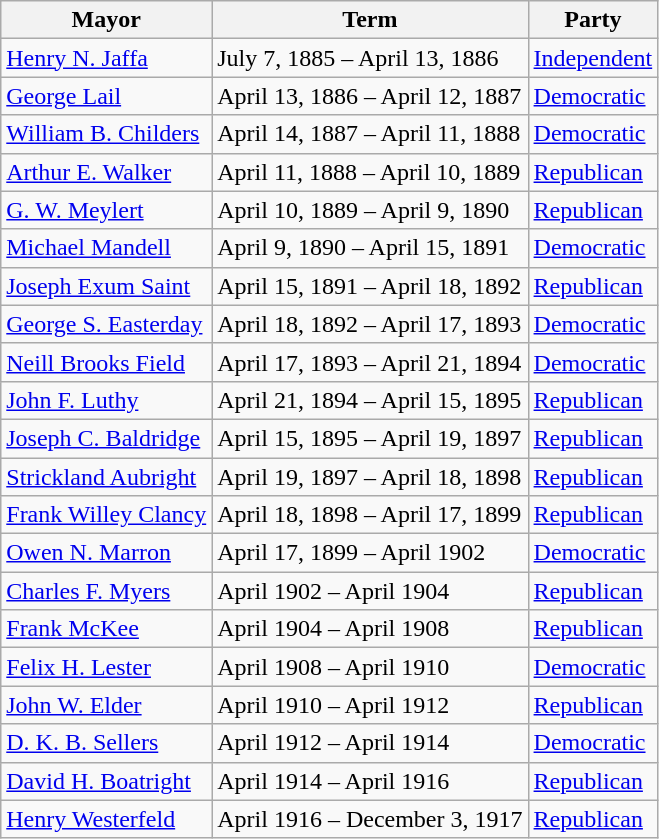<table class="wikitable">
<tr>
<th>Mayor</th>
<th>Term</th>
<th>Party</th>
</tr>
<tr>
<td><a href='#'>Henry N. Jaffa</a></td>
<td>July 7, 1885 – April 13, 1886</td>
<td><a href='#'>Independent</a></td>
</tr>
<tr>
<td><a href='#'>George Lail</a></td>
<td>April 13, 1886 – April 12, 1887</td>
<td><a href='#'>Democratic</a></td>
</tr>
<tr>
<td><a href='#'>William B. Childers</a></td>
<td>April 14, 1887 – April 11, 1888</td>
<td><a href='#'>Democratic</a></td>
</tr>
<tr>
<td><a href='#'>Arthur E. Walker</a></td>
<td>April 11, 1888 – April 10, 1889</td>
<td><a href='#'>Republican</a></td>
</tr>
<tr>
<td><a href='#'>G. W. Meylert</a></td>
<td>April 10, 1889 – April 9, 1890</td>
<td><a href='#'>Republican</a></td>
</tr>
<tr>
<td><a href='#'>Michael Mandell</a></td>
<td>April 9, 1890 – April 15, 1891</td>
<td><a href='#'>Democratic</a></td>
</tr>
<tr>
<td><a href='#'>Joseph Exum Saint</a></td>
<td>April 15, 1891 – April 18, 1892</td>
<td><a href='#'>Republican</a></td>
</tr>
<tr>
<td><a href='#'>George S. Easterday</a></td>
<td>April 18, 1892 – April 17, 1893</td>
<td><a href='#'>Democratic</a></td>
</tr>
<tr>
<td><a href='#'>Neill Brooks Field</a></td>
<td>April 17, 1893 – April 21, 1894</td>
<td><a href='#'>Democratic</a></td>
</tr>
<tr>
<td><a href='#'>John F. Luthy</a></td>
<td>April 21, 1894 – April 15, 1895</td>
<td><a href='#'>Republican</a></td>
</tr>
<tr>
<td><a href='#'>Joseph C. Baldridge</a></td>
<td>April 15, 1895 – April 19, 1897</td>
<td><a href='#'>Republican</a></td>
</tr>
<tr>
<td><a href='#'>Strickland Aubright</a></td>
<td>April 19, 1897 – April 18, 1898</td>
<td><a href='#'>Republican</a></td>
</tr>
<tr>
<td><a href='#'>Frank Willey Clancy</a></td>
<td>April 18, 1898 – April 17, 1899</td>
<td><a href='#'>Republican</a></td>
</tr>
<tr>
<td><a href='#'>Owen N. Marron</a></td>
<td>April 17, 1899 – April 1902</td>
<td><a href='#'>Democratic</a></td>
</tr>
<tr>
<td><a href='#'>Charles F. Myers</a></td>
<td>April 1902 – April 1904</td>
<td><a href='#'>Republican</a></td>
</tr>
<tr>
<td><a href='#'>Frank McKee</a></td>
<td>April 1904 – April 1908</td>
<td><a href='#'>Republican</a></td>
</tr>
<tr>
<td><a href='#'>Felix H. Lester</a></td>
<td>April 1908 – April 1910</td>
<td><a href='#'>Democratic</a></td>
</tr>
<tr>
<td><a href='#'>John W. Elder</a></td>
<td>April 1910 – April 1912</td>
<td><a href='#'>Republican</a></td>
</tr>
<tr>
<td><a href='#'>D. K. B. Sellers</a></td>
<td>April 1912 – April 1914</td>
<td><a href='#'>Democratic</a></td>
</tr>
<tr>
<td><a href='#'>David H. Boatright</a></td>
<td>April 1914 – April 1916</td>
<td><a href='#'>Republican</a></td>
</tr>
<tr>
<td><a href='#'>Henry Westerfeld</a></td>
<td>April 1916 – December 3, 1917</td>
<td><a href='#'>Republican</a></td>
</tr>
</table>
